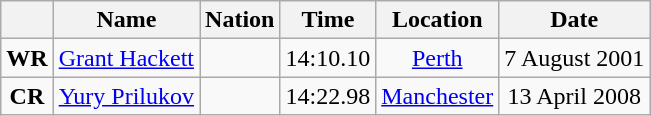<table class=wikitable style=text-align:center>
<tr>
<th></th>
<th>Name</th>
<th>Nation</th>
<th>Time</th>
<th>Location</th>
<th>Date</th>
</tr>
<tr>
<td><strong>WR</strong></td>
<td><a href='#'>Grant Hackett</a></td>
<td></td>
<td align=left>14:10.10</td>
<td><a href='#'>Perth</a></td>
<td>7 August 2001</td>
</tr>
<tr>
<td><strong>CR</strong></td>
<td><a href='#'>Yury Prilukov</a></td>
<td></td>
<td align=left>14:22.98</td>
<td><a href='#'>Manchester</a></td>
<td>13 April 2008</td>
</tr>
</table>
